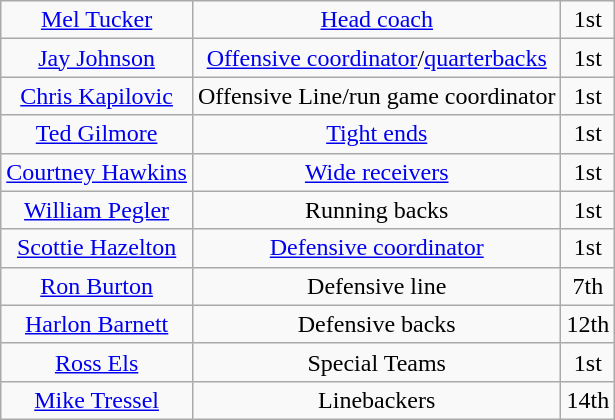<table class="wikitable">
<tr align="center">
<td><a href='#'>Mel Tucker</a></td>
<td><a href='#'>Head coach</a></td>
<td>1st</td>
</tr>
<tr align="center">
<td><a href='#'>Jay Johnson</a></td>
<td><a href='#'>Offensive coordinator</a>/<a href='#'>quarterbacks</a></td>
<td>1st</td>
</tr>
<tr align="center">
<td><a href='#'>Chris Kapilovic</a></td>
<td>Offensive Line/run game coordinator</td>
<td>1st</td>
</tr>
<tr align="center">
<td><a href='#'>Ted Gilmore</a></td>
<td><a href='#'>Tight ends</a></td>
<td>1st</td>
</tr>
<tr align="center">
<td><a href='#'>Courtney Hawkins</a></td>
<td><a href='#'>Wide receivers</a></td>
<td>1st</td>
</tr>
<tr align="center">
<td><a href='#'>William Pegler</a></td>
<td>Running backs</td>
<td>1st</td>
</tr>
<tr align="center">
<td><a href='#'>Scottie Hazelton</a></td>
<td><a href='#'>Defensive coordinator</a></td>
<td>1st</td>
</tr>
<tr align="center">
<td><a href='#'>Ron Burton</a></td>
<td>Defensive line</td>
<td>7th</td>
</tr>
<tr align="center">
<td><a href='#'>Harlon Barnett</a></td>
<td>Defensive backs</td>
<td>12th</td>
</tr>
<tr align="center">
<td><a href='#'>Ross Els</a></td>
<td>Special Teams</td>
<td>1st</td>
</tr>
<tr align="center">
<td><a href='#'>Mike Tressel</a></td>
<td>Linebackers</td>
<td>14th</td>
</tr>
</table>
